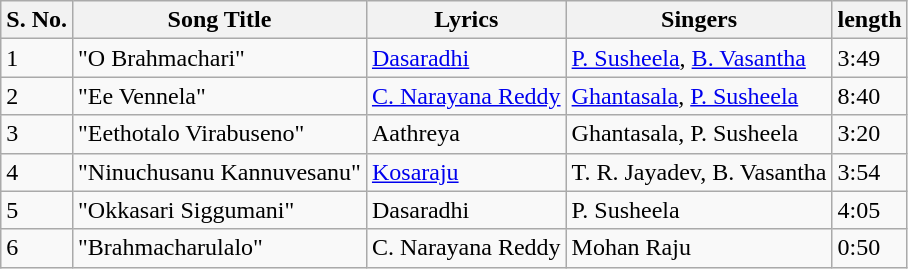<table class="wikitable">
<tr>
<th>S. No.</th>
<th>Song Title</th>
<th>Lyrics</th>
<th>Singers</th>
<th>length</th>
</tr>
<tr>
<td>1</td>
<td>"O Brahmachari"</td>
<td><a href='#'>Dasaradhi</a></td>
<td><a href='#'>P. Susheela</a>, <a href='#'>B. Vasantha</a></td>
<td>3:49</td>
</tr>
<tr>
<td>2</td>
<td>"Ee Vennela"</td>
<td><a href='#'>C. Narayana Reddy</a></td>
<td><a href='#'>Ghantasala</a>, <a href='#'>P. Susheela</a></td>
<td>8:40</td>
</tr>
<tr>
<td>3</td>
<td>"Eethotalo Virabuseno"</td>
<td>Aathreya</td>
<td>Ghantasala, P. Susheela</td>
<td>3:20</td>
</tr>
<tr>
<td>4</td>
<td>"Ninuchusanu Kannuvesanu"</td>
<td><a href='#'>Kosaraju</a></td>
<td>T. R. Jayadev, B. Vasantha</td>
<td>3:54</td>
</tr>
<tr>
<td>5</td>
<td>"Okkasari Siggumani"</td>
<td>Dasaradhi</td>
<td>P. Susheela</td>
<td>4:05</td>
</tr>
<tr>
<td>6</td>
<td>"Brahmacharulalo"</td>
<td>C. Narayana Reddy</td>
<td>Mohan Raju</td>
<td>0:50</td>
</tr>
</table>
